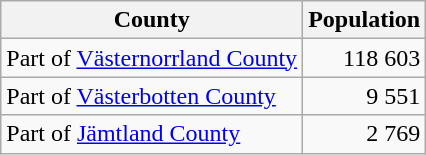<table border class="wikitable">
<tr>
<th>County</th>
<th>Population</th>
</tr>
<tr align=right>
<td align=left>Part of <a href='#'>Västernorrland County</a></td>
<td>118 603</td>
</tr>
<tr align=right>
<td align=left>Part of <a href='#'>Västerbotten County</a></td>
<td>9 551</td>
</tr>
<tr align=right>
<td align=left>Part of <a href='#'>Jämtland County</a></td>
<td>2 769</td>
</tr>
</table>
